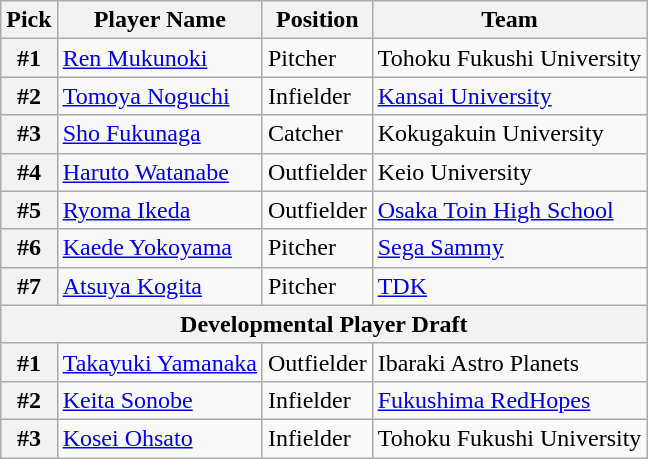<table class="wikitable">
<tr>
<th>Pick</th>
<th>Player Name</th>
<th>Position</th>
<th>Team</th>
</tr>
<tr>
<th>#1</th>
<td><a href='#'>Ren Mukunoki</a></td>
<td>Pitcher</td>
<td>Tohoku Fukushi University</td>
</tr>
<tr>
<th>#2</th>
<td><a href='#'>Tomoya Noguchi</a></td>
<td>Infielder</td>
<td><a href='#'>Kansai University</a></td>
</tr>
<tr>
<th>#3</th>
<td><a href='#'>Sho Fukunaga</a></td>
<td>Catcher</td>
<td>Kokugakuin University</td>
</tr>
<tr>
<th>#4</th>
<td><a href='#'>Haruto Watanabe</a></td>
<td>Outfielder</td>
<td>Keio University</td>
</tr>
<tr>
<th>#5</th>
<td><a href='#'>Ryoma Ikeda</a></td>
<td>Outfielder</td>
<td><a href='#'>Osaka Toin High School</a></td>
</tr>
<tr>
<th>#6</th>
<td><a href='#'>Kaede Yokoyama</a></td>
<td>Pitcher</td>
<td><a href='#'>Sega Sammy</a></td>
</tr>
<tr>
<th>#7</th>
<td><a href='#'>Atsuya Kogita</a></td>
<td>Pitcher</td>
<td><a href='#'>TDK</a></td>
</tr>
<tr>
<th colspan="5">Developmental Player Draft</th>
</tr>
<tr>
<th>#1</th>
<td><a href='#'>Takayuki Yamanaka</a></td>
<td>Outfielder</td>
<td>Ibaraki Astro Planets</td>
</tr>
<tr>
<th>#2</th>
<td><a href='#'>Keita Sonobe</a></td>
<td>Infielder</td>
<td><a href='#'>Fukushima RedHopes</a></td>
</tr>
<tr>
<th>#3</th>
<td><a href='#'>Kosei Ohsato</a></td>
<td>Infielder</td>
<td>Tohoku Fukushi University</td>
</tr>
</table>
